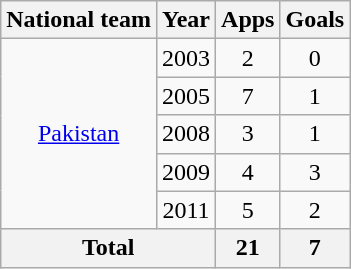<table class="wikitable" style="text-align:center">
<tr>
<th>National team</th>
<th>Year</th>
<th>Apps</th>
<th>Goals</th>
</tr>
<tr>
<td rowspan="5"><a href='#'>Pakistan</a></td>
<td>2003</td>
<td>2</td>
<td>0</td>
</tr>
<tr>
<td>2005</td>
<td>7</td>
<td>1</td>
</tr>
<tr>
<td>2008</td>
<td>3</td>
<td>1</td>
</tr>
<tr>
<td>2009</td>
<td>4</td>
<td>3</td>
</tr>
<tr>
<td>2011</td>
<td>5</td>
<td>2</td>
</tr>
<tr>
<th colspan="2">Total</th>
<th>21</th>
<th>7</th>
</tr>
</table>
